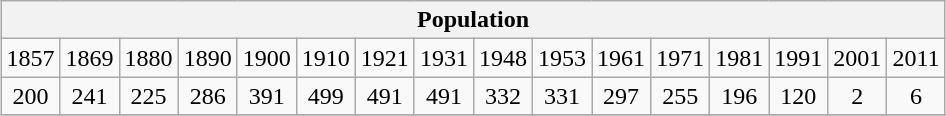<table class="wikitable" style="margin: 0.5em auto; text-align: center;">
<tr>
<th colspan="16">Population</th>
</tr>
<tr>
<td>1857</td>
<td>1869</td>
<td>1880</td>
<td>1890</td>
<td>1900</td>
<td>1910</td>
<td>1921</td>
<td>1931</td>
<td>1948</td>
<td>1953</td>
<td>1961</td>
<td>1971</td>
<td>1981</td>
<td>1991</td>
<td>2001</td>
<td>2011</td>
</tr>
<tr>
<td>200</td>
<td>241</td>
<td>225</td>
<td>286</td>
<td>391</td>
<td>499</td>
<td>491</td>
<td>491</td>
<td>332</td>
<td>331</td>
<td>297</td>
<td>255</td>
<td>196</td>
<td>120</td>
<td>2</td>
<td>6</td>
</tr>
<tr>
</tr>
</table>
